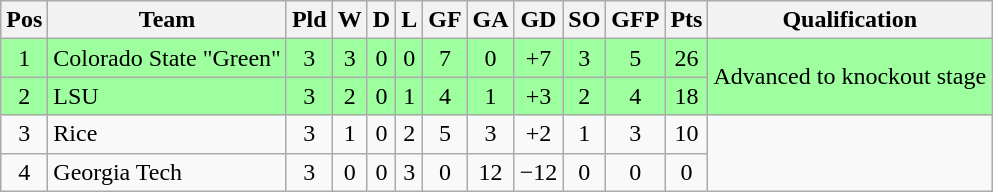<table class="wikitable" style="text-align:center">
<tr>
<th>Pos</th>
<th>Team</th>
<th>Pld</th>
<th>W</th>
<th>D</th>
<th>L</th>
<th>GF</th>
<th>GA</th>
<th>GD</th>
<th>SO</th>
<th>GFP</th>
<th>Pts</th>
<th>Qualification</th>
</tr>
<tr bgcolor="#9eff9e">
<td>1</td>
<td style="text-align:left">Colorado State "Green"</td>
<td>3</td>
<td>3</td>
<td>0</td>
<td>0</td>
<td>7</td>
<td>0</td>
<td>+7</td>
<td>3</td>
<td>5</td>
<td>26</td>
<td rowspan="2">Advanced to knockout stage</td>
</tr>
<tr bgcolor="#9eff9e">
<td>2</td>
<td style="text-align:left">LSU</td>
<td>3</td>
<td>2</td>
<td>0</td>
<td>1</td>
<td>4</td>
<td>1</td>
<td>+3</td>
<td>2</td>
<td>4</td>
<td>18</td>
</tr>
<tr>
<td>3</td>
<td style="text-align:left">Rice</td>
<td>3</td>
<td>1</td>
<td>0</td>
<td>2</td>
<td>5</td>
<td>3</td>
<td>+2</td>
<td>1</td>
<td>3</td>
<td>10</td>
<td rowspan="2"></td>
</tr>
<tr>
<td>4</td>
<td style="text-align:left">Georgia Tech</td>
<td>3</td>
<td>0</td>
<td>0</td>
<td>3</td>
<td>0</td>
<td>12</td>
<td>−12</td>
<td>0</td>
<td>0</td>
<td>0</td>
</tr>
</table>
